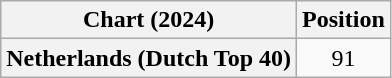<table class="wikitable sortable plainrowheaders" style="text-align:center">
<tr>
<th scope="col">Chart (2024)</th>
<th scope="col">Position</th>
</tr>
<tr>
<th scope="row">Netherlands (Dutch Top 40)</th>
<td>91</td>
</tr>
</table>
